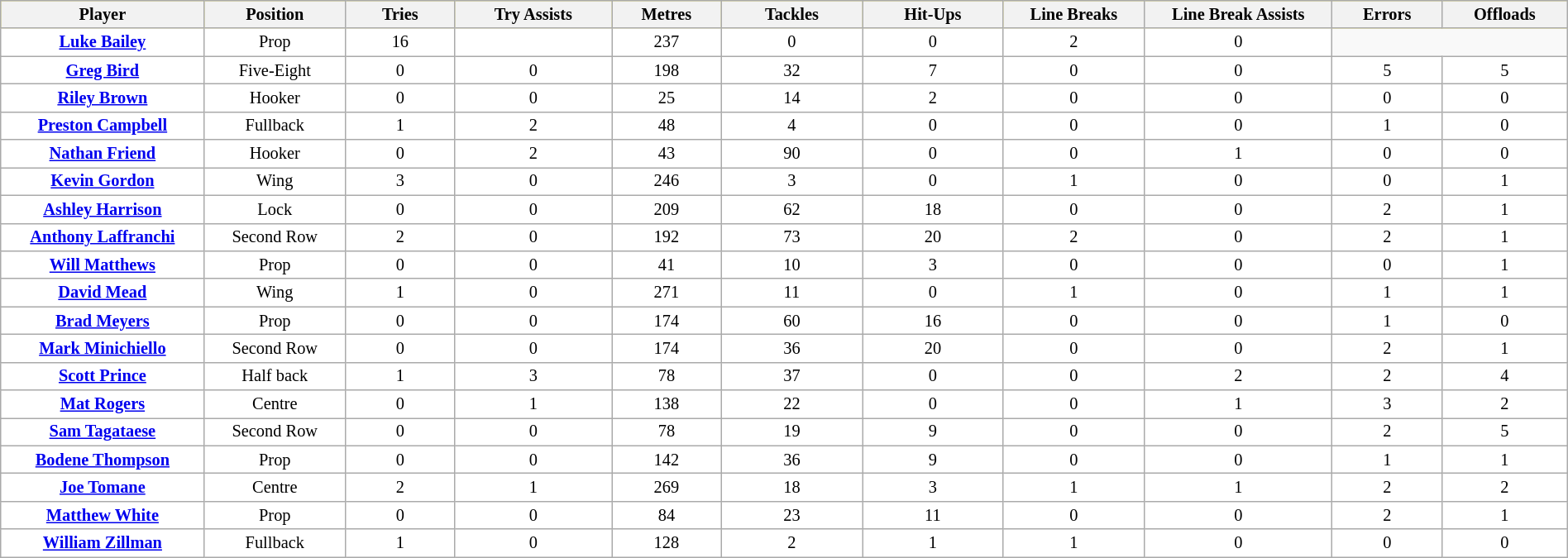<table class="wikitable sortable"  style="width:100%; font-size:85%;">
<tr style="background:#fff000;">
<th width=13%>Player</th>
<th width=9%>Position</th>
<th width=7%>Tries</th>
<th width=10%>Try Assists</th>
<th width=7%>Metres</th>
<th width=9%>Tackles</th>
<th width=9%>Hit-Ups</th>
<th width=9%>Line Breaks</th>
<th width=12%>Line Break Assists</th>
<th width=7%>Errors</th>
<th width=11%>Offloads</th>
</tr>
<tr style="background:#fff;">
<td align=center><strong> <a href='#'>Luke Bailey</a></strong></td>
<td align=center>Prop</td>
<td align=center>16</td>
<td align=center></td>
<td align=center>237</td>
<td align=center>0</td>
<td align=center>0</td>
<td align=center>2</td>
<td align=center>0</td>
</tr>
<tr style="background:#fff;">
<td align=center><strong> <a href='#'>Greg Bird</a></strong></td>
<td align=center>Five-Eight</td>
<td align=center>0</td>
<td align=center>0</td>
<td align=center>198</td>
<td align=center>32</td>
<td align=center>7</td>
<td align=center>0</td>
<td align=center>0</td>
<td align=center>5</td>
<td align=center>5</td>
</tr>
<tr style="background:#fff;">
<td align=center><strong> <a href='#'>Riley Brown</a></strong></td>
<td align=center>Hooker</td>
<td align=center>0</td>
<td align=center>0</td>
<td align=center>25</td>
<td align=center>14</td>
<td align=center>2</td>
<td align=center>0</td>
<td align=center>0</td>
<td align=center>0</td>
<td align=center>0</td>
</tr>
<tr style="background:#fff;">
<td align=center><strong> <a href='#'>Preston Campbell</a></strong></td>
<td align=center>Fullback</td>
<td align=center>1</td>
<td align=center>2</td>
<td align=center>48</td>
<td align=center>4</td>
<td align=center>0</td>
<td align=center>0</td>
<td align=center>0</td>
<td align=center>1</td>
<td align=center>0</td>
</tr>
<tr style="background:#fff;">
<td align=center><strong> <a href='#'>Nathan Friend</a></strong></td>
<td align=center>Hooker</td>
<td align=center>0</td>
<td align=center>2</td>
<td align=center>43</td>
<td align=center>90</td>
<td align=center>0</td>
<td align=center>0</td>
<td align=center>1</td>
<td align=center>0</td>
<td align=center>0</td>
</tr>
<tr style="background:#fff;">
<td align=center><strong> <a href='#'>Kevin Gordon</a></strong></td>
<td align=center>Wing</td>
<td align=center>3</td>
<td align=center>0</td>
<td align=center>246</td>
<td align=center>3</td>
<td align=center>0</td>
<td align=center>1</td>
<td align=center>0</td>
<td align=center>0</td>
<td align=center>1</td>
</tr>
<tr style="background:#fff;">
<td align=center><strong> <a href='#'>Ashley Harrison</a></strong></td>
<td align=center>Lock</td>
<td align=center>0</td>
<td align=center>0</td>
<td align=center>209</td>
<td align=center>62</td>
<td align=center>18</td>
<td align=center>0</td>
<td align=center>0</td>
<td align=center>2</td>
<td align=center>1</td>
</tr>
<tr style="background:#fff;">
<td align=center><strong> <a href='#'>Anthony Laffranchi</a></strong></td>
<td align=center>Second Row</td>
<td align=center>2</td>
<td align=center>0</td>
<td align=center>192</td>
<td align=center>73</td>
<td align=center>20</td>
<td align=center>2</td>
<td align=center>0</td>
<td align=center>2</td>
<td align=center>1</td>
</tr>
<tr style="background:#fff;">
<td align=center><strong> <a href='#'>Will Matthews</a></strong></td>
<td align=center>Prop</td>
<td align=center>0</td>
<td align=center>0</td>
<td align=center>41</td>
<td align=center>10</td>
<td align=center>3</td>
<td align=center>0</td>
<td align=center>0</td>
<td align=center>0</td>
<td align=center>1</td>
</tr>
<tr style="background:#fff;">
<td align=center><strong> <a href='#'>David Mead</a></strong></td>
<td align=center>Wing</td>
<td align=center>1</td>
<td align=center>0</td>
<td align=center>271</td>
<td align=center>11</td>
<td align=center>0</td>
<td align=center>1</td>
<td align=center>0</td>
<td align=center>1</td>
<td align=center>1</td>
</tr>
<tr style="background:#fff;">
<td align=center><strong> <a href='#'>Brad Meyers</a></strong></td>
<td align=center>Prop</td>
<td align=center>0</td>
<td align=center>0</td>
<td align=center>174</td>
<td align=center>60</td>
<td align=center>16</td>
<td align=center>0</td>
<td align=center>0</td>
<td align=center>1</td>
<td align=center>0</td>
</tr>
<tr style="background:#fff;">
<td align=center><strong> <a href='#'>Mark Minichiello</a></strong></td>
<td align=center>Second Row</td>
<td align=center>0</td>
<td align=center>0</td>
<td align=center>174</td>
<td align=center>36</td>
<td align=center>20</td>
<td align=center>0</td>
<td align=center>0</td>
<td align=center>2</td>
<td align=center>1</td>
</tr>
<tr style="background:#fff;">
<td align=center><strong> <a href='#'>Scott Prince</a></strong></td>
<td align=center>Half back</td>
<td align=center>1</td>
<td align=center>3</td>
<td align=center>78</td>
<td align=center>37</td>
<td align=center>0</td>
<td align=center>0</td>
<td align=center>2</td>
<td align=center>2</td>
<td align=center>4</td>
</tr>
<tr style="background:#fff;">
<td align=center><strong> <a href='#'>Mat Rogers</a></strong></td>
<td align=center>Centre</td>
<td align=center>0</td>
<td align=center>1</td>
<td align=center>138</td>
<td align=center>22</td>
<td align=center>0</td>
<td align=center>0</td>
<td align=center>1</td>
<td align=center>3</td>
<td align=center>2</td>
</tr>
<tr style="background:#fff;">
<td align=center><strong> <a href='#'>Sam Tagataese</a></strong></td>
<td align=center>Second Row</td>
<td align=center>0</td>
<td align=center>0</td>
<td align=center>78</td>
<td align=center>19</td>
<td align=center>9</td>
<td align=center>0</td>
<td align=center>0</td>
<td align=center>2</td>
<td align=center>5</td>
</tr>
<tr style="background:#fff;">
<td align=center><strong> <a href='#'>Bodene Thompson</a></strong></td>
<td align=center>Prop</td>
<td align=center>0</td>
<td align=center>0</td>
<td align=center>142</td>
<td align=center>36</td>
<td align=center>9</td>
<td align=center>0</td>
<td align=center>0</td>
<td align=center>1</td>
<td align=center>1</td>
</tr>
<tr style="background:#fff;">
<td align=center><strong> <a href='#'>Joe Tomane</a></strong></td>
<td align=center>Centre</td>
<td align=center>2</td>
<td align=center>1</td>
<td align=center>269</td>
<td align=center>18</td>
<td align=center>3</td>
<td align=center>1</td>
<td align=center>1</td>
<td align=center>2</td>
<td align=center>2</td>
</tr>
<tr style="background:#fff;">
<td align=center><strong> <a href='#'>Matthew White</a></strong></td>
<td align=center>Prop</td>
<td align=center>0</td>
<td align=center>0</td>
<td align=center>84</td>
<td align=center>23</td>
<td align=center>11</td>
<td align=center>0</td>
<td align=center>0</td>
<td align=center>2</td>
<td align=center>1</td>
</tr>
<tr style="background:#fff;">
<td align=center><strong> <a href='#'>William Zillman</a></strong></td>
<td align=center>Fullback</td>
<td align=center>1</td>
<td align=center>0</td>
<td align=center>128</td>
<td align=center>2</td>
<td align=center>1</td>
<td align=center>1</td>
<td align=center>0</td>
<td align=center>0</td>
<td align=center>0</td>
</tr>
</table>
